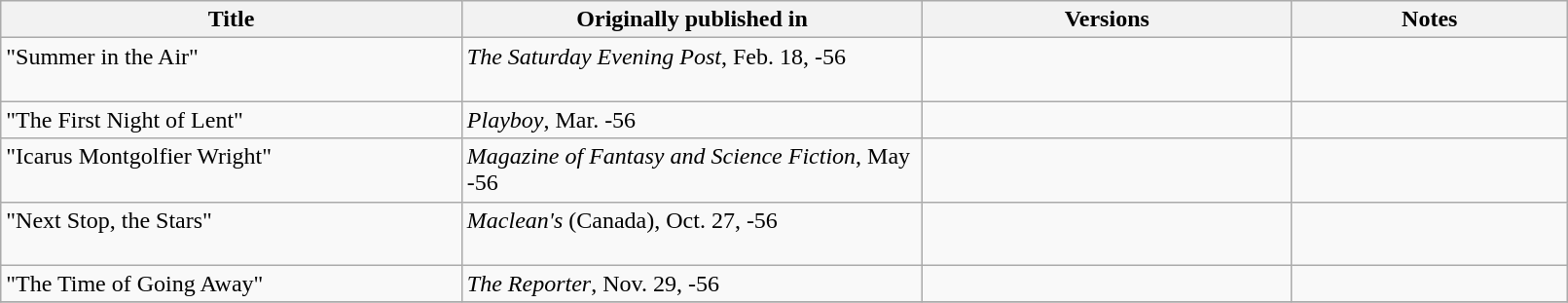<table class="wikitable" style="width: 85%" style="width: 85%">
<tr valign="top">
<th width="25%">Title</th>
<th width="25%">Originally published in</th>
<th width="20%">Versions</th>
<th width="15%">Notes</th>
</tr>
<tr valign="top">
<td>"Summer in the Air" <br><br></td>
<td><em>The Saturday Evening Post</em>, Feb. 18, -56</td>
<td></td>
<td></td>
</tr>
<tr valign="top">
<td>"The First Night of Lent"</td>
<td><em>Playboy</em>, Mar. -56</td>
<td></td>
<td></td>
</tr>
<tr valign="top">
<td>"Icarus Montgolfier Wright"</td>
<td><em>Magazine of Fantasy and Science Fiction</em>, May -56</td>
<td></td>
<td></td>
</tr>
<tr valign="top">
<td>"Next Stop, the Stars" <br><br></td>
<td><em>Maclean's</em> (Canada), Oct. 27, -56</td>
<td></td>
<td></td>
</tr>
<tr valign="top">
<td>"The Time of Going Away"</td>
<td><em>The Reporter</em>, Nov. 29, -56</td>
<td></td>
<td></td>
</tr>
<tr valign="top">
</tr>
</table>
